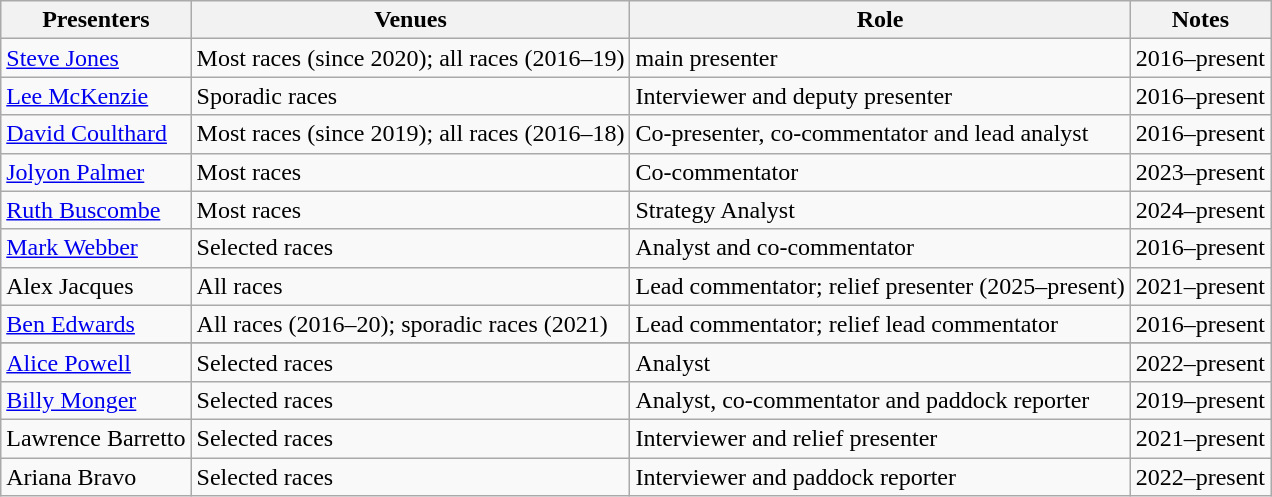<table class="wikitable">
<tr>
<th>Presenters</th>
<th>Venues</th>
<th>Role</th>
<th>Notes</th>
</tr>
<tr>
<td><a href='#'>Steve Jones</a></td>
<td>Most races (since 2020); all races (2016–19)</td>
<td>main presenter</td>
<td>2016–present</td>
</tr>
<tr>
<td><a href='#'>Lee McKenzie</a></td>
<td>Sporadic races</td>
<td>Interviewer and deputy presenter</td>
<td>2016–present</td>
</tr>
<tr>
<td><a href='#'>David Coulthard</a></td>
<td>Most races (since 2019); all races (2016–18)</td>
<td>Co-presenter, co-commentator and lead analyst</td>
<td>2016–present</td>
</tr>
<tr>
<td><a href='#'>Jolyon Palmer</a></td>
<td>Most races</td>
<td>Co-commentator</td>
<td>2023–present</td>
</tr>
<tr>
<td><a href='#'>Ruth Buscombe</a></td>
<td>Most races</td>
<td>Strategy Analyst</td>
<td>2024–present</td>
</tr>
<tr>
<td><a href='#'>Mark Webber</a></td>
<td>Selected races</td>
<td>Analyst and co-commentator</td>
<td>2016–present</td>
</tr>
<tr>
<td>Alex Jacques</td>
<td>All races</td>
<td>Lead commentator; relief presenter (2025–present)</td>
<td>2021–present</td>
</tr>
<tr>
<td><a href='#'>Ben Edwards</a></td>
<td>All races (2016–20); sporadic races (2021)</td>
<td>Lead commentator; relief lead commentator</td>
<td>2016–present</td>
</tr>
<tr>
</tr>
<tr>
<td><a href='#'>Alice Powell</a></td>
<td>Selected races</td>
<td>Analyst</td>
<td>2022–present</td>
</tr>
<tr>
<td><a href='#'>Billy Monger</a></td>
<td>Selected races</td>
<td>Analyst, co-commentator and paddock reporter</td>
<td>2019–present</td>
</tr>
<tr>
<td>Lawrence Barretto</td>
<td>Selected races</td>
<td>Interviewer and relief presenter</td>
<td>2021–present</td>
</tr>
<tr>
<td>Ariana Bravo</td>
<td>Selected races</td>
<td>Interviewer and paddock reporter</td>
<td>2022–present</td>
</tr>
</table>
